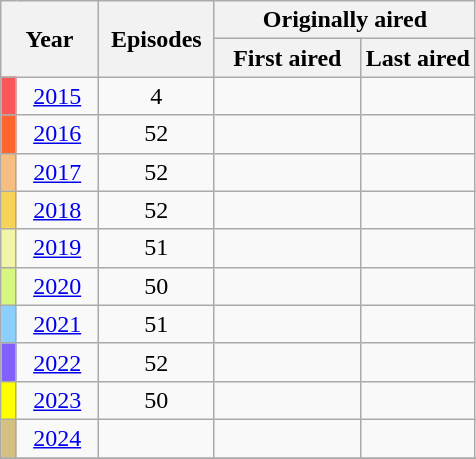<table class="wikitable" style="text-align: center">
<tr>
<th style="padding: 0 16px;" colspan="2" rowspan="2">Year</th>
<th style="padding: 0 8px;" rowspan="2">Episodes</th>
<th colspan="2">Originally aired</th>
</tr>
<tr>
<th style="padding: 0 12px;">First aired</th>
<th>Last aired</th>
</tr>
<tr>
<td style="background:#FA5858; height:10px;"></td>
<td><a href='#'>2015</a></td>
<td>4</td>
<td></td>
<td></td>
</tr>
<tr>
<td style="background:#FE642E; height:10px;"></td>
<td><a href='#'>2016</a></td>
<td>52</td>
<td></td>
<td></td>
</tr>
<tr>
<td style="background:#F7BE81; height:10px;"></td>
<td><a href='#'>2017</a></td>
<td>52</td>
<td></td>
<td></td>
</tr>
<tr>
<td style="background:#F7D358; height:10px;"></td>
<td><a href='#'>2018</a></td>
<td>52</td>
<td></td>
<td></td>
</tr>
<tr>
<td style="background:#F2F5A9; height:10px;"></td>
<td><a href='#'>2019</a></td>
<td>51</td>
<td></td>
<td></td>
</tr>
<tr>
<td style="background:#D8F781; height:10px;"></td>
<td><a href='#'>2020</a></td>
<td>50</td>
<td></td>
<td></td>
</tr>
<tr>
<td style="background:#8BCFFF; height:10px;"></td>
<td><a href='#'>2021</a></td>
<td>51</td>
<td></td>
<td></td>
</tr>
<tr>
<td style="background:#8160FD; height:10px;"></td>
<td><a href='#'>2022</a></td>
<td>52</td>
<td></td>
<td></td>
</tr>
<tr>
<td style="background:#FFFF00; height:10px;"></td>
<td><a href='#'>2023</a></td>
<td>50</td>
<td></td>
<td></td>
</tr>
<tr>
<td style="background:#D4C181; height:10px;"></td>
<td><a href='#'>2024</a></td>
<td></td>
<td></td>
<td></td>
</tr>
<tr>
</tr>
</table>
